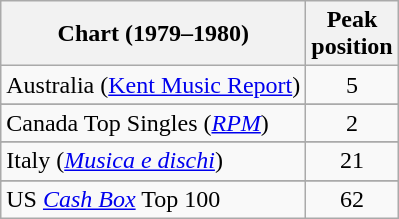<table class="wikitable plainrowheaders sortable">
<tr>
<th>Chart (1979–1980)</th>
<th>Peak<br>position</th>
</tr>
<tr>
<td>Australia (<a href='#'>Kent Music Report</a>)</td>
<td align="center">5</td>
</tr>
<tr>
</tr>
<tr>
</tr>
<tr>
<td style="text-align:left;">Canada Top Singles (<em><a href='#'>RPM</a></em>)</td>
<td style="text-align:center;">2</td>
</tr>
<tr>
</tr>
<tr>
</tr>
<tr>
<td>Italy (<em><a href='#'>Musica e dischi</a></em>)</td>
<td align="center">21</td>
</tr>
<tr>
</tr>
<tr>
</tr>
<tr>
</tr>
<tr>
</tr>
<tr>
</tr>
<tr>
</tr>
<tr>
<td style="text-align:left;">US <a href='#'><em>Cash Box</em></a> Top 100</td>
<td style="text-align:center;">62</td>
</tr>
</table>
